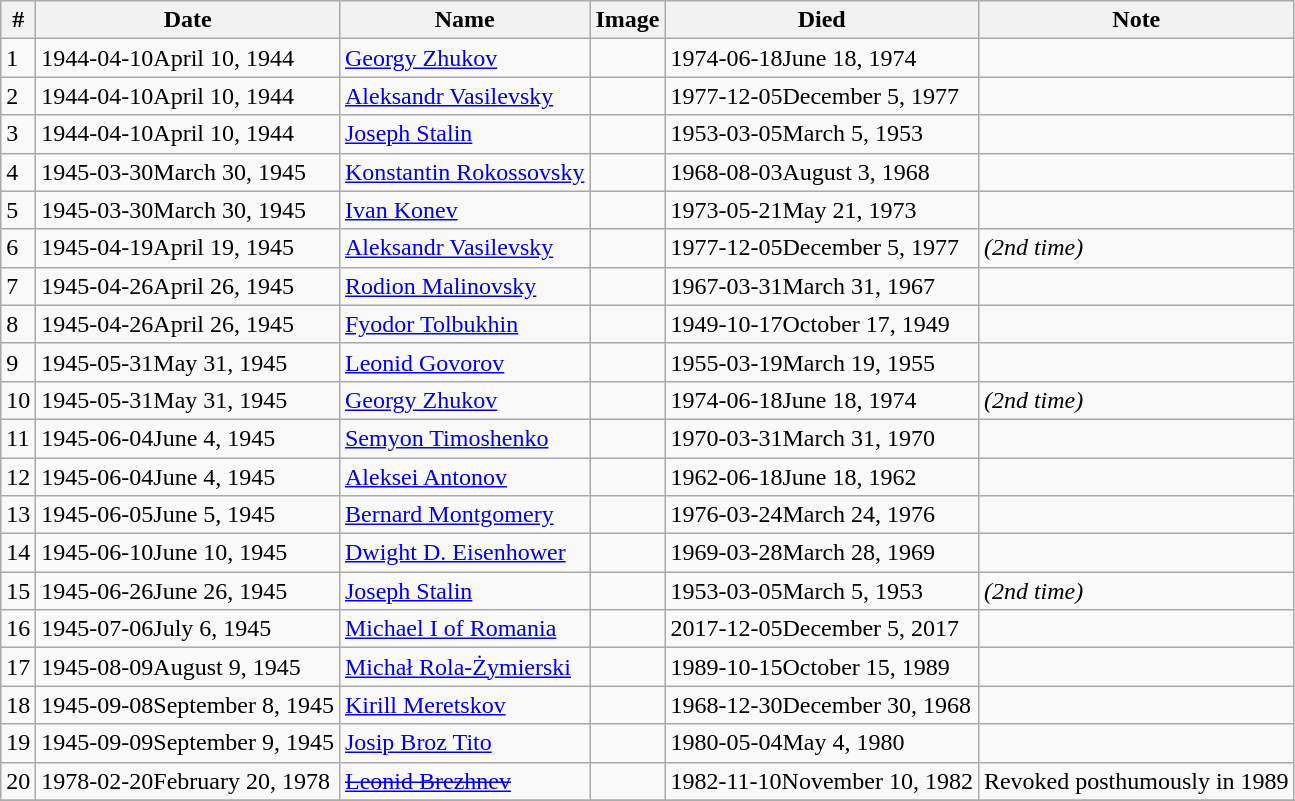<table class="wikitable sortable">
<tr>
<th>#</th>
<th>Date</th>
<th>Name</th>
<th>Image</th>
<th>Died</th>
<th>Note</th>
</tr>
<tr>
<td>1</td>
<td><span>1944-04-10</span>April 10, 1944</td>
<td> <a href='#'>Georgy Zhukov</a></td>
<td></td>
<td><span>1974-06-18</span>June 18, 1974</td>
<td></td>
</tr>
<tr>
<td>2</td>
<td><span>1944-04-10</span>April 10, 1944</td>
<td> <a href='#'>Aleksandr Vasilevsky</a></td>
<td></td>
<td><span>1977-12-05</span>December 5, 1977</td>
<td></td>
</tr>
<tr>
<td>3</td>
<td><span>1944-04-10</span>April 10, 1944</td>
<td> <a href='#'>Joseph Stalin</a></td>
<td></td>
<td><span>1953-03-05</span>March 5, 1953</td>
<td></td>
</tr>
<tr>
<td>4</td>
<td><span>1945-03-30</span>March 30, 1945</td>
<td>  <a href='#'>Konstantin Rokossovsky</a></td>
<td></td>
<td><span>1968-08-03</span>August 3, 1968</td>
<td></td>
</tr>
<tr>
<td>5</td>
<td><span>1945-03-30</span>March 30, 1945</td>
<td> <a href='#'>Ivan Konev</a></td>
<td></td>
<td><span>1973-05-21</span>May 21, 1973</td>
<td></td>
</tr>
<tr>
<td>6</td>
<td><span>1945-04-19</span>April 19, 1945</td>
<td> <a href='#'>Aleksandr Vasilevsky</a></td>
<td></td>
<td><span>1977-12-05</span>December 5, 1977</td>
<td><em>(2nd time)</em></td>
</tr>
<tr>
<td>7</td>
<td><span>1945-04-26</span>April 26, 1945</td>
<td> <a href='#'>Rodion Malinovsky</a></td>
<td></td>
<td><span>1967-03-31</span>March 31, 1967</td>
<td></td>
</tr>
<tr>
<td>8</td>
<td><span>1945-04-26</span>April 26, 1945</td>
<td> <a href='#'>Fyodor Tolbukhin</a></td>
<td></td>
<td><span>1949-10-17</span>October 17, 1949</td>
<td></td>
</tr>
<tr>
<td>9</td>
<td><span>1945-05-31</span>May 31, 1945</td>
<td> <a href='#'>Leonid Govorov</a></td>
<td></td>
<td><span>1955-03-19</span>March 19, 1955</td>
<td></td>
</tr>
<tr>
<td>10</td>
<td><span>1945-05-31</span>May 31, 1945</td>
<td> <a href='#'>Georgy Zhukov</a></td>
<td></td>
<td><span>1974-06-18</span>June 18, 1974</td>
<td><em>(2nd time)</em></td>
</tr>
<tr>
<td>11</td>
<td><span>1945-06-04</span>June 4, 1945</td>
<td> <a href='#'>Semyon Timoshenko</a></td>
<td></td>
<td><span>1970-03-31</span>March 31, 1970</td>
<td></td>
</tr>
<tr>
<td>12</td>
<td><span>1945-06-04</span>June 4, 1945</td>
<td> <a href='#'>Aleksei Antonov</a></td>
<td></td>
<td><span>1962-06-18</span>June 18, 1962</td>
<td></td>
</tr>
<tr>
<td>13</td>
<td><span>1945-06-05</span>June 5, 1945</td>
<td> <a href='#'>Bernard Montgomery</a></td>
<td></td>
<td><span>1976-03-24</span>March 24, 1976</td>
<td></td>
</tr>
<tr>
<td>14</td>
<td><span>1945-06-10</span>June 10, 1945</td>
<td> <a href='#'>Dwight D. Eisenhower</a></td>
<td></td>
<td><span>1969-03-28</span>March 28, 1969</td>
<td></td>
</tr>
<tr>
<td>15</td>
<td><span>1945-06-26</span>June 26, 1945</td>
<td> <a href='#'>Joseph Stalin</a></td>
<td></td>
<td><span>1953-03-05</span>March 5, 1953</td>
<td><em>(2nd time)</em></td>
</tr>
<tr>
<td>16</td>
<td><span>1945-07-06</span>July 6, 1945</td>
<td> <a href='#'>Michael I of Romania</a></td>
<td></td>
<td><span>2017-12-05</span>December 5, 2017</td>
<td></td>
</tr>
<tr>
<td>17</td>
<td><span>1945-08-09</span>August 9, 1945</td>
<td> <a href='#'>Michał Rola-Żymierski</a></td>
<td></td>
<td><span>1989-10-15</span>October 15, 1989</td>
<td></td>
</tr>
<tr>
<td>18</td>
<td><span>1945-09-08</span>September 8, 1945</td>
<td> <a href='#'>Kirill Meretskov</a></td>
<td></td>
<td><span>1968-12-30</span>December 30, 1968</td>
<td></td>
</tr>
<tr>
<td>19</td>
<td><span>1945-09-09</span>September 9, 1945</td>
<td> <a href='#'>Josip Broz Tito</a></td>
<td></td>
<td><span>1980-05-04</span>May 4, 1980</td>
<td></td>
</tr>
<tr>
<td>20</td>
<td><span>1978-02-20</span>February 20, 1978</td>
<td> <a href='#'><s>Leonid Brezhnev</s></a></td>
<td></td>
<td><span>1982-11-10</span>November 10, 1982</td>
<td>Revoked posthumously in 1989</td>
</tr>
<tr>
</tr>
</table>
